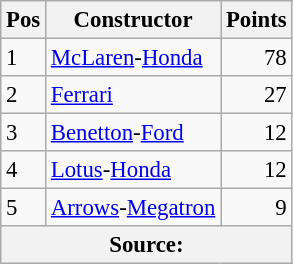<table class="wikitable" style="font-size: 95%;">
<tr>
<th>Pos</th>
<th>Constructor</th>
<th>Points</th>
</tr>
<tr>
<td>1</td>
<td> <a href='#'>McLaren</a>-<a href='#'>Honda</a></td>
<td align=right>78</td>
</tr>
<tr>
<td>2</td>
<td> <a href='#'>Ferrari</a></td>
<td align=right>27</td>
</tr>
<tr>
<td>3</td>
<td> <a href='#'>Benetton</a>-<a href='#'>Ford</a></td>
<td align=right>12</td>
</tr>
<tr>
<td>4</td>
<td> <a href='#'>Lotus</a>-<a href='#'>Honda</a></td>
<td align=right>12</td>
</tr>
<tr>
<td>5</td>
<td> <a href='#'>Arrows</a>-<a href='#'>Megatron</a></td>
<td align=right>9</td>
</tr>
<tr>
<th colspan=4>Source:</th>
</tr>
</table>
